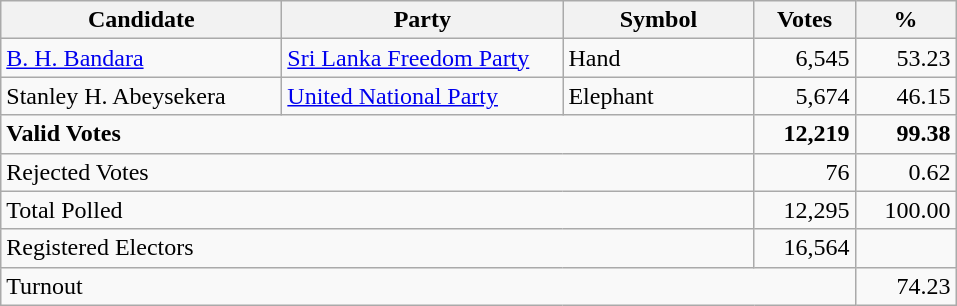<table class="wikitable" border="1" style="text-align:right;">
<tr>
<th align=left width="180">Candidate</th>
<th align=left width="180">Party</th>
<th align=left width="120">Symbol</th>
<th align=left width="60">Votes</th>
<th align=left width="60">%</th>
</tr>
<tr>
<td align=left><a href='#'>B. H. Bandara</a></td>
<td align=left><a href='#'>Sri Lanka Freedom Party</a></td>
<td align=left>Hand</td>
<td>6,545</td>
<td>53.23</td>
</tr>
<tr>
<td align=left>Stanley H. Abeysekera</td>
<td align=left><a href='#'>United National Party</a></td>
<td align=left>Elephant</td>
<td>5,674</td>
<td>46.15</td>
</tr>
<tr>
<td align=left colspan=3><strong>Valid Votes</strong></td>
<td><strong>12,219</strong></td>
<td><strong>99.38</strong></td>
</tr>
<tr>
<td align=left colspan=3>Rejected Votes</td>
<td>76</td>
<td>0.62</td>
</tr>
<tr>
<td align=left colspan=3>Total Polled</td>
<td>12,295</td>
<td>100.00</td>
</tr>
<tr>
<td align=left colspan=3>Registered Electors</td>
<td>16,564</td>
<td></td>
</tr>
<tr>
<td align=left colspan=4>Turnout</td>
<td>74.23</td>
</tr>
</table>
